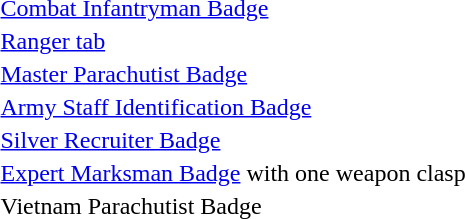<table>
<tr>
<td> <a href='#'>Combat Infantryman Badge</a></td>
</tr>
<tr>
<td> <a href='#'>Ranger tab</a></td>
</tr>
<tr>
<td> <a href='#'>Master Parachutist Badge</a></td>
</tr>
<tr>
<td> <a href='#'>Army Staff Identification Badge</a></td>
</tr>
<tr>
<td> <a href='#'>Silver Recruiter Badge</a></td>
</tr>
<tr>
<td> <a href='#'>Expert Marksman Badge</a> with one weapon clasp</td>
</tr>
<tr>
<td> Vietnam Parachutist Badge</td>
</tr>
</table>
